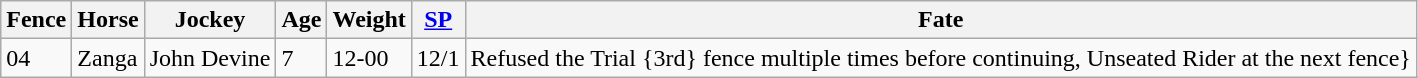<table class="wikitable sortable">
<tr>
<th>Fence</th>
<th>Horse</th>
<th>Jockey</th>
<th>Age</th>
<th>Weight</th>
<th><a href='#'>SP</a></th>
<th>Fate</th>
</tr>
<tr>
<td>04</td>
<td>Zanga</td>
<td>John Devine</td>
<td>7</td>
<td>12-00</td>
<td>12/1</td>
<td>Refused the Trial {3rd} fence multiple times before continuing, Unseated Rider at the next fence}</td>
</tr>
</table>
